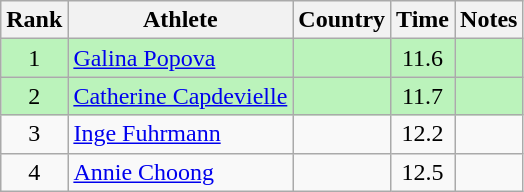<table class="wikitable sortable" style="text-align:center">
<tr>
<th>Rank</th>
<th>Athlete</th>
<th>Country</th>
<th>Time</th>
<th>Notes</th>
</tr>
<tr bgcolor=bbf3bb>
<td>1</td>
<td align="left"><a href='#'>Galina Popova</a></td>
<td align="left"></td>
<td>11.6</td>
<td></td>
</tr>
<tr bgcolor=bbf3bb>
<td>2</td>
<td align="left"><a href='#'>Catherine Capdevielle</a></td>
<td align="left"></td>
<td>11.7</td>
<td></td>
</tr>
<tr>
<td>3</td>
<td align="left"><a href='#'>Inge Fuhrmann</a></td>
<td align="left"></td>
<td>12.2</td>
<td></td>
</tr>
<tr>
<td>4</td>
<td align="left"><a href='#'>Annie Choong</a></td>
<td align="left"></td>
<td>12.5</td>
<td></td>
</tr>
</table>
